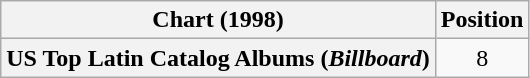<table class="wikitable plainrowheaders" style="text-align:center">
<tr>
<th scope="col">Chart (1998)</th>
<th scope="col">Position</th>
</tr>
<tr>
<th scope="row">US Top Latin Catalog Albums (<em>Billboard</em>)</th>
<td>8</td>
</tr>
</table>
